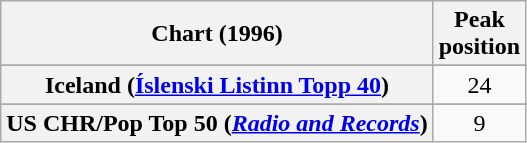<table class="wikitable sortable plainrowheaders" style="text-align:center">
<tr>
<th scope="col">Chart (1996)</th>
<th scope="col">Peak<br>position</th>
</tr>
<tr>
</tr>
<tr>
</tr>
<tr>
</tr>
<tr>
<th scope="row">Iceland (<a href='#'>Íslenski Listinn Topp 40</a>)</th>
<td>24</td>
</tr>
<tr>
</tr>
<tr>
</tr>
<tr>
</tr>
<tr>
</tr>
<tr>
</tr>
<tr>
</tr>
<tr>
</tr>
<tr>
</tr>
<tr>
<th scope="row">US CHR/Pop Top 50 (<em><a href='#'>Radio and Records</a></em>)</th>
<td>9</td>
</tr>
</table>
